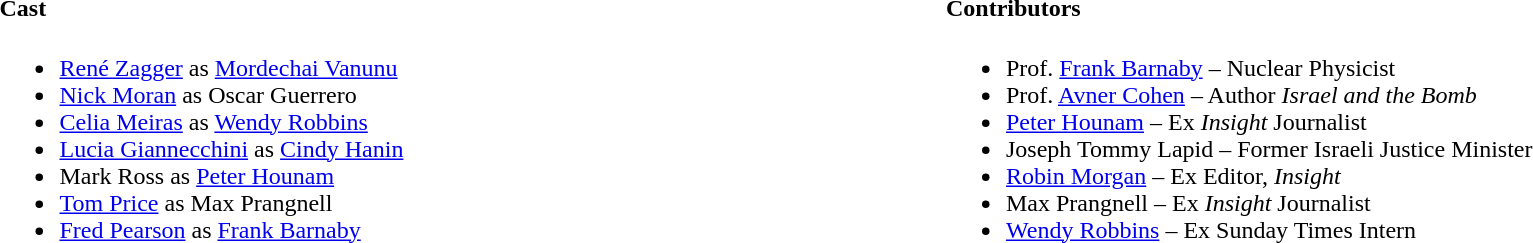<table width="100%" |>
<tr>
<td valign="top" width=50%><br><h4>Cast</h4><ul><li><a href='#'>René Zagger</a> as <a href='#'>Mordechai Vanunu</a></li><li><a href='#'>Nick Moran</a> as Oscar Guerrero</li><li><a href='#'>Celia Meiras</a> as <a href='#'>Wendy Robbins</a></li><li><a href='#'>Lucia Giannecchini</a> as <a href='#'>Cindy Hanin</a></li><li>Mark Ross as <a href='#'>Peter Hounam</a></li><li><a href='#'>Tom Price</a> as Max Prangnell</li><li><a href='#'>Fred Pearson</a> as <a href='#'>Frank Barnaby</a></li></ul></td>
<td valign="top" width=50%><br><h4>Contributors</h4><ul><li>Prof. <a href='#'>Frank Barnaby</a> – Nuclear Physicist</li><li>Prof. <a href='#'>Avner Cohen</a> – Author <em>Israel and the Bomb</em></li><li><a href='#'>Peter Hounam</a> – Ex <em>Insight</em> Journalist</li><li>Joseph Tommy Lapid – Former Israeli Justice Minister</li><li><a href='#'>Robin Morgan</a> – Ex Editor, <em>Insight</em></li><li>Max Prangnell – Ex <em>Insight</em> Journalist</li><li><a href='#'>Wendy Robbins</a> – Ex Sunday Times Intern</li></ul></td>
</tr>
</table>
